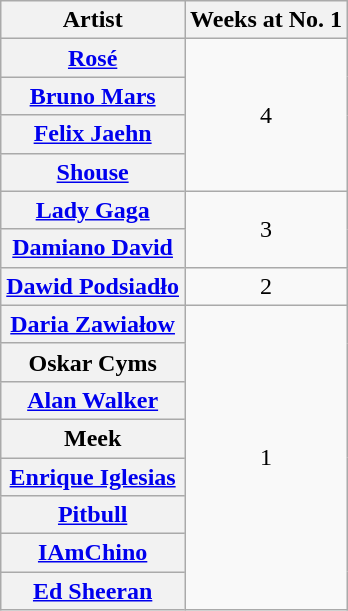<table class="wikitable plainrowheaders" style="text-align:center;">
<tr>
<th>Artist</th>
<th>Weeks at No. 1</th>
</tr>
<tr>
<th scope="row"><a href='#'>Rosé</a></th>
<td rowspan="4">4</td>
</tr>
<tr>
<th scope="row"><a href='#'>Bruno Mars</a></th>
</tr>
<tr>
<th scope="row"><a href='#'>Felix Jaehn</a></th>
</tr>
<tr>
<th scope="row"><a href='#'>Shouse</a></th>
</tr>
<tr>
<th scope="row"><a href='#'>Lady Gaga</a></th>
<td rowspan="2">3</td>
</tr>
<tr>
<th scope="row"><a href='#'>Damiano David</a></th>
</tr>
<tr>
<th scope="row"><a href='#'>Dawid Podsiadło</a></th>
<td>2</td>
</tr>
<tr>
<th scope="row"><a href='#'>Daria Zawiałow</a></th>
<td rowspan="8">1</td>
</tr>
<tr>
<th scope="row">Oskar Cyms</th>
</tr>
<tr>
<th scope="row"><a href='#'>Alan Walker</a></th>
</tr>
<tr>
<th scope="row">Meek</th>
</tr>
<tr>
<th scope="row"><a href='#'>Enrique Iglesias</a></th>
</tr>
<tr>
<th scope="row"><a href='#'>Pitbull</a></th>
</tr>
<tr>
<th scope="row"><a href='#'>IAmChino</a></th>
</tr>
<tr>
<th scope="row"><a href='#'>Ed Sheeran</a></th>
</tr>
</table>
